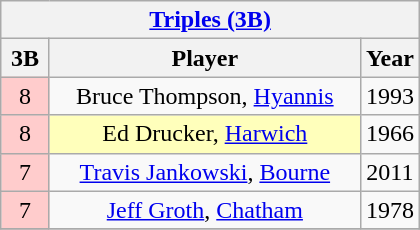<table class="wikitable" style="display: inline-table; margin-right: 20px; text-align:center">
<tr>
<th colspan="3"><a href='#'>Triples (3B)</a></th>
</tr>
<tr>
<th scope="col" style="width: 25px;">3B</th>
<th scope="col" style="width: 200px;">Player</th>
<th scope="col" style="width: 25px;">Year</th>
</tr>
<tr>
<td bgcolor=#ffcccc>8</td>
<td>Bruce Thompson, <a href='#'>Hyannis</a></td>
<td>1993</td>
</tr>
<tr>
<td bgcolor=#ffcccc>8</td>
<td !scope="row" style="background:#ffb;">Ed Drucker, <a href='#'>Harwich</a></td>
<td>1966</td>
</tr>
<tr>
<td bgcolor=#ffcccc>7</td>
<td><a href='#'>Travis Jankowski</a>, <a href='#'>Bourne</a></td>
<td>2011</td>
</tr>
<tr>
<td bgcolor=#ffcccc>7</td>
<td><a href='#'>Jeff Groth</a>, <a href='#'>Chatham</a></td>
<td>1978</td>
</tr>
<tr>
</tr>
</table>
